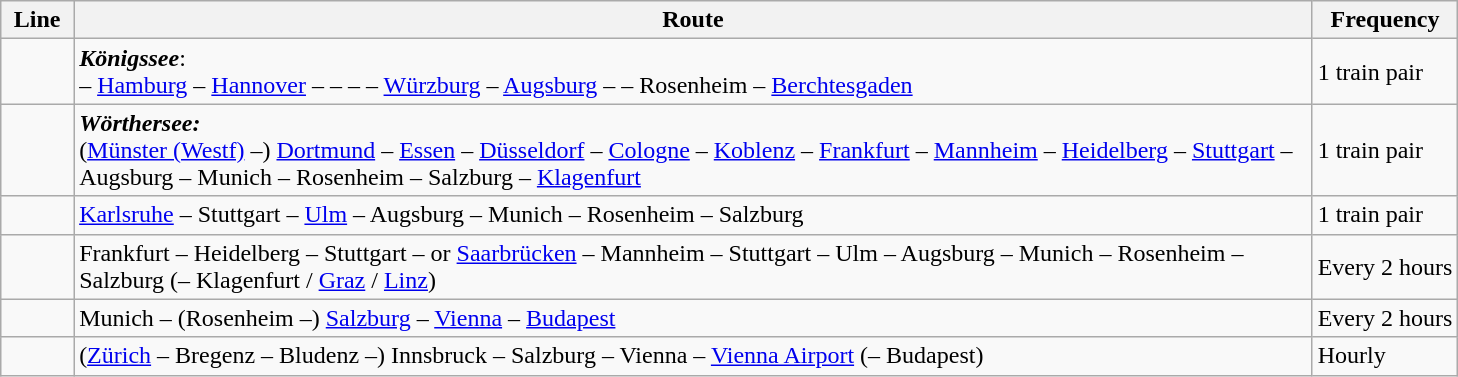<table class="wikitable">
<tr>
<th width="5%">Line</th>
<th width="85 %">Route</th>
<th width="10%">Frequency</th>
</tr>
<tr>
<td></td>
<td><strong><em>Königssee</em></strong>:<br> – <a href='#'>Hamburg</a> – <a href='#'>Hannover</a> –  –  –  – <a href='#'>Würzburg</a> – <a href='#'>Augsburg</a> –  – Rosenheim – <a href='#'>Berchtesgaden</a></td>
<td>1 train pair</td>
</tr>
<tr>
<td></td>
<td><strong><em>Wörthersee:</em></strong><br>(<a href='#'>Münster (Westf)</a> –) <a href='#'>Dortmund</a> – <a href='#'>Essen</a> – <a href='#'>Düsseldorf</a> – <a href='#'>Cologne</a> – <a href='#'>Koblenz</a> – <a href='#'>Frankfurt</a> – <a href='#'>Mannheim</a> – <a href='#'>Heidelberg</a> – <a href='#'>Stuttgart</a> – Augsburg – Munich – Rosenheim – Salzburg – <a href='#'>Klagenfurt</a></td>
<td>1 train pair</td>
</tr>
<tr>
<td></td>
<td><a href='#'>Karlsruhe</a> – Stuttgart – <a href='#'>Ulm</a> – Augsburg – Munich – Rosenheim – Salzburg</td>
<td>1 train pair</td>
</tr>
<tr>
<td></td>
<td>Frankfurt – Heidelberg – Stuttgart – or <a href='#'>Saarbrücken</a> – Mannheim – Stuttgart – Ulm – Augsburg – Munich – Rosenheim – Salzburg (– Klagenfurt / <a href='#'>Graz</a> / <a href='#'>Linz</a>)</td>
<td>Every 2 hours</td>
</tr>
<tr>
<td></td>
<td>Munich – (Rosenheim –) <a href='#'>Salzburg</a> – <a href='#'>Vienna</a> – <a href='#'>Budapest</a></td>
<td>Every 2 hours</td>
</tr>
<tr>
<td></td>
<td>(<a href='#'>Zürich</a> – Bregenz – Bludenz –) Innsbruck – Salzburg – Vienna – <a href='#'>Vienna Airport</a> (– Budapest)</td>
<td>Hourly</td>
</tr>
</table>
